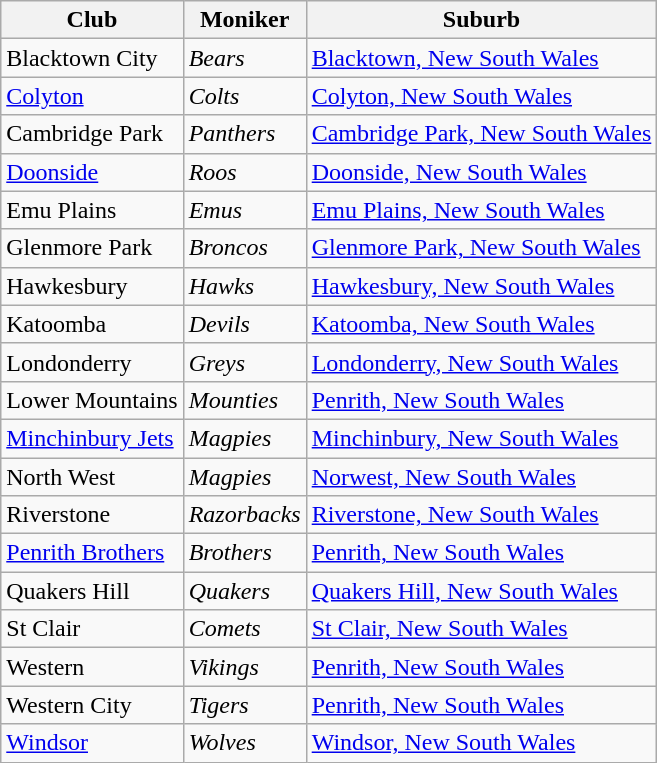<table class="wikitable">
<tr>
<th>Club</th>
<th>Moniker</th>
<th>Suburb</th>
</tr>
<tr>
<td> Blacktown City</td>
<td><em>Bears</em></td>
<td><a href='#'>Blacktown, New South Wales</a></td>
</tr>
<tr>
<td> <a href='#'>Colyton</a></td>
<td><em>Colts</em></td>
<td><a href='#'>Colyton, New South Wales</a></td>
</tr>
<tr>
<td> Cambridge Park</td>
<td><em>Panthers</em></td>
<td><a href='#'>Cambridge Park, New South Wales</a></td>
</tr>
<tr>
<td> <a href='#'>Doonside</a></td>
<td><em>Roos</em></td>
<td><a href='#'>Doonside, New South Wales</a></td>
</tr>
<tr>
<td> Emu Plains</td>
<td><em>Emus</em></td>
<td><a href='#'>Emu Plains, New South Wales</a></td>
</tr>
<tr>
<td> Glenmore Park</td>
<td><em>Broncos</em></td>
<td><a href='#'>Glenmore Park, New South Wales</a></td>
</tr>
<tr>
<td> Hawkesbury</td>
<td><em>Hawks</em></td>
<td><a href='#'>Hawkesbury, New South Wales</a></td>
</tr>
<tr>
<td> Katoomba</td>
<td><em>Devils</em></td>
<td><a href='#'>Katoomba, New South Wales</a></td>
</tr>
<tr>
<td> Londonderry</td>
<td><em>Greys</em></td>
<td><a href='#'>Londonderry, New South Wales</a></td>
</tr>
<tr>
<td> Lower Mountains</td>
<td><em>Mounties</em></td>
<td><a href='#'>Penrith, New South Wales</a></td>
</tr>
<tr>
<td> <a href='#'>Minchinbury Jets</a></td>
<td><em>Magpies</em></td>
<td><a href='#'>Minchinbury, New South Wales</a></td>
</tr>
<tr>
<td> North West</td>
<td><em>Magpies</em></td>
<td><a href='#'>Norwest, New South Wales</a></td>
</tr>
<tr>
<td> Riverstone</td>
<td><em>Razorbacks</em></td>
<td><a href='#'>Riverstone, New South Wales</a></td>
</tr>
<tr>
<td> <a href='#'>Penrith Brothers</a></td>
<td><em>Brothers</em></td>
<td><a href='#'>Penrith, New South Wales</a></td>
</tr>
<tr>
<td> Quakers Hill</td>
<td><em>Quakers</em></td>
<td><a href='#'>Quakers Hill, New South Wales</a></td>
</tr>
<tr>
<td> St Clair</td>
<td><em>Comets</em></td>
<td><a href='#'>St Clair, New South Wales</a></td>
</tr>
<tr>
<td> Western</td>
<td><em>Vikings</em></td>
<td><a href='#'>Penrith, New South Wales</a></td>
</tr>
<tr>
<td> Western City</td>
<td><em>Tigers</em></td>
<td><a href='#'>Penrith, New South Wales</a></td>
</tr>
<tr>
<td> <a href='#'>Windsor</a></td>
<td><em>Wolves</em></td>
<td><a href='#'>Windsor, New South Wales</a></td>
</tr>
</table>
